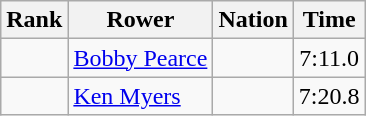<table class="wikitable" style="text-align:center">
<tr>
<th>Rank</th>
<th>Rower</th>
<th>Nation</th>
<th>Time</th>
</tr>
<tr>
<td></td>
<td align=left><a href='#'>Bobby Pearce</a></td>
<td align=left></td>
<td>7:11.0</td>
</tr>
<tr>
<td></td>
<td align=left><a href='#'>Ken Myers</a></td>
<td align=left></td>
<td>7:20.8</td>
</tr>
</table>
